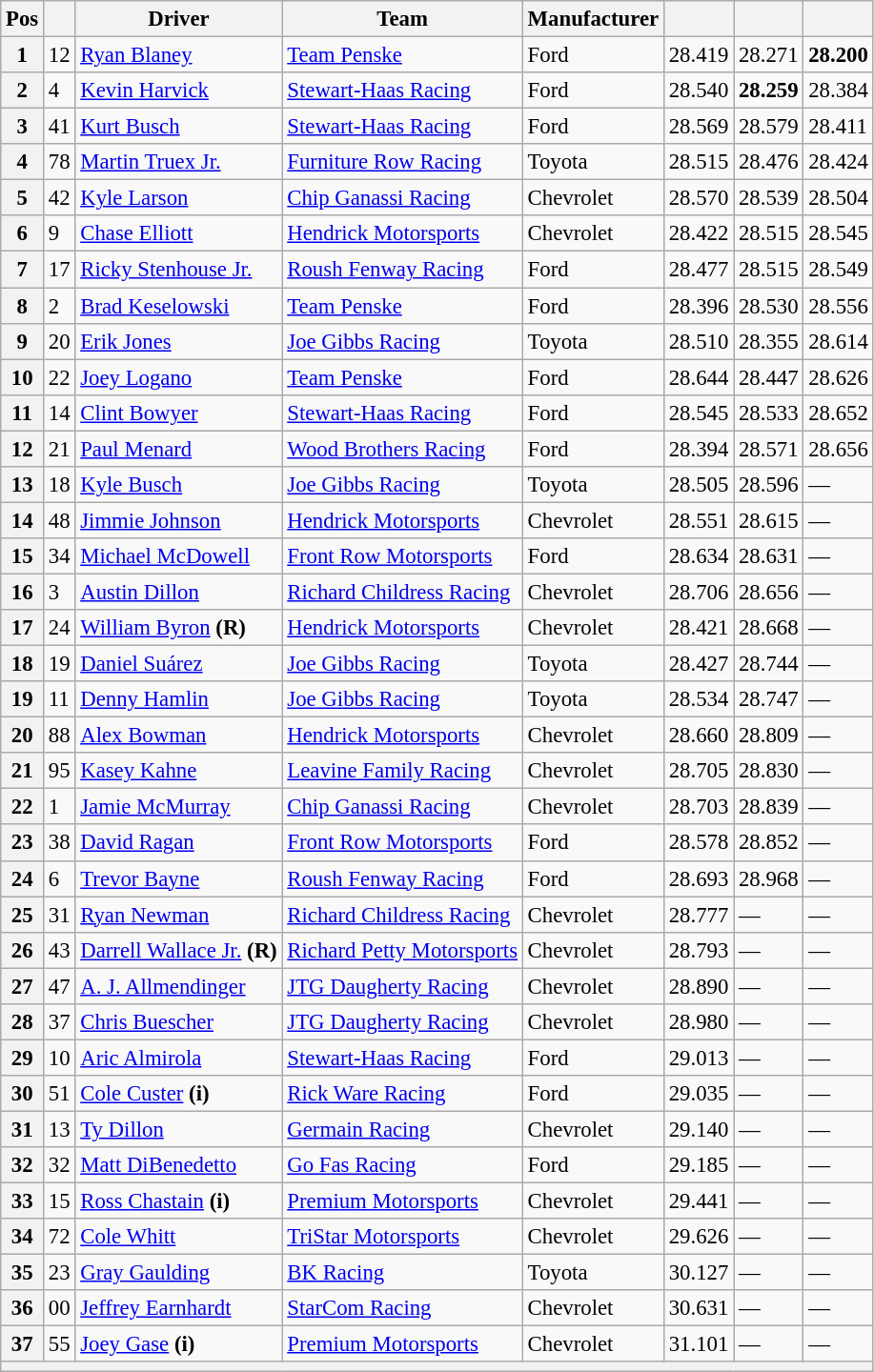<table class="wikitable" style="font-size:95%">
<tr>
<th>Pos</th>
<th></th>
<th>Driver</th>
<th>Team</th>
<th>Manufacturer</th>
<th></th>
<th></th>
<th></th>
</tr>
<tr>
<th>1</th>
<td>12</td>
<td><a href='#'>Ryan Blaney</a></td>
<td><a href='#'>Team Penske</a></td>
<td>Ford</td>
<td>28.419</td>
<td>28.271</td>
<td><strong>28.200</strong></td>
</tr>
<tr>
<th>2</th>
<td>4</td>
<td><a href='#'>Kevin Harvick</a></td>
<td><a href='#'>Stewart-Haas Racing</a></td>
<td>Ford</td>
<td>28.540</td>
<td><strong>28.259</strong></td>
<td>28.384</td>
</tr>
<tr>
<th>3</th>
<td>41</td>
<td><a href='#'>Kurt Busch</a></td>
<td><a href='#'>Stewart-Haas Racing</a></td>
<td>Ford</td>
<td>28.569</td>
<td>28.579</td>
<td>28.411</td>
</tr>
<tr>
<th>4</th>
<td>78</td>
<td><a href='#'>Martin Truex Jr.</a></td>
<td><a href='#'>Furniture Row Racing</a></td>
<td>Toyota</td>
<td>28.515</td>
<td>28.476</td>
<td>28.424</td>
</tr>
<tr>
<th>5</th>
<td>42</td>
<td><a href='#'>Kyle Larson</a></td>
<td><a href='#'>Chip Ganassi Racing</a></td>
<td>Chevrolet</td>
<td>28.570</td>
<td>28.539</td>
<td>28.504</td>
</tr>
<tr>
<th>6</th>
<td>9</td>
<td><a href='#'>Chase Elliott</a></td>
<td><a href='#'>Hendrick Motorsports</a></td>
<td>Chevrolet</td>
<td>28.422</td>
<td>28.515</td>
<td>28.545</td>
</tr>
<tr>
<th>7</th>
<td>17</td>
<td><a href='#'>Ricky Stenhouse Jr.</a></td>
<td><a href='#'>Roush Fenway Racing</a></td>
<td>Ford</td>
<td>28.477</td>
<td>28.515</td>
<td>28.549</td>
</tr>
<tr>
<th>8</th>
<td>2</td>
<td><a href='#'>Brad Keselowski</a></td>
<td><a href='#'>Team Penske</a></td>
<td>Ford</td>
<td>28.396</td>
<td>28.530</td>
<td>28.556</td>
</tr>
<tr>
<th>9</th>
<td>20</td>
<td><a href='#'>Erik Jones</a></td>
<td><a href='#'>Joe Gibbs Racing</a></td>
<td>Toyota</td>
<td>28.510</td>
<td>28.355</td>
<td>28.614</td>
</tr>
<tr>
<th>10</th>
<td>22</td>
<td><a href='#'>Joey Logano</a></td>
<td><a href='#'>Team Penske</a></td>
<td>Ford</td>
<td>28.644</td>
<td>28.447</td>
<td>28.626</td>
</tr>
<tr>
<th>11</th>
<td>14</td>
<td><a href='#'>Clint Bowyer</a></td>
<td><a href='#'>Stewart-Haas Racing</a></td>
<td>Ford</td>
<td>28.545</td>
<td>28.533</td>
<td>28.652</td>
</tr>
<tr>
<th>12</th>
<td>21</td>
<td><a href='#'>Paul Menard</a></td>
<td><a href='#'>Wood Brothers Racing</a></td>
<td>Ford</td>
<td>28.394</td>
<td>28.571</td>
<td>28.656</td>
</tr>
<tr>
<th>13</th>
<td>18</td>
<td><a href='#'>Kyle Busch</a></td>
<td><a href='#'>Joe Gibbs Racing</a></td>
<td>Toyota</td>
<td>28.505</td>
<td>28.596</td>
<td>—</td>
</tr>
<tr>
<th>14</th>
<td>48</td>
<td><a href='#'>Jimmie Johnson</a></td>
<td><a href='#'>Hendrick Motorsports</a></td>
<td>Chevrolet</td>
<td>28.551</td>
<td>28.615</td>
<td>—</td>
</tr>
<tr>
<th>15</th>
<td>34</td>
<td><a href='#'>Michael McDowell</a></td>
<td><a href='#'>Front Row Motorsports</a></td>
<td>Ford</td>
<td>28.634</td>
<td>28.631</td>
<td>—</td>
</tr>
<tr>
<th>16</th>
<td>3</td>
<td><a href='#'>Austin Dillon</a></td>
<td><a href='#'>Richard Childress Racing</a></td>
<td>Chevrolet</td>
<td>28.706</td>
<td>28.656</td>
<td>—</td>
</tr>
<tr>
<th>17</th>
<td>24</td>
<td><a href='#'>William Byron</a> <strong>(R)</strong></td>
<td><a href='#'>Hendrick Motorsports</a></td>
<td>Chevrolet</td>
<td>28.421</td>
<td>28.668</td>
<td>—</td>
</tr>
<tr>
<th>18</th>
<td>19</td>
<td><a href='#'>Daniel Suárez</a></td>
<td><a href='#'>Joe Gibbs Racing</a></td>
<td>Toyota</td>
<td>28.427</td>
<td>28.744</td>
<td>—</td>
</tr>
<tr>
<th>19</th>
<td>11</td>
<td><a href='#'>Denny Hamlin</a></td>
<td><a href='#'>Joe Gibbs Racing</a></td>
<td>Toyota</td>
<td>28.534</td>
<td>28.747</td>
<td>—</td>
</tr>
<tr>
<th>20</th>
<td>88</td>
<td><a href='#'>Alex Bowman</a></td>
<td><a href='#'>Hendrick Motorsports</a></td>
<td>Chevrolet</td>
<td>28.660</td>
<td>28.809</td>
<td>—</td>
</tr>
<tr>
<th>21</th>
<td>95</td>
<td><a href='#'>Kasey Kahne</a></td>
<td><a href='#'>Leavine Family Racing</a></td>
<td>Chevrolet</td>
<td>28.705</td>
<td>28.830</td>
<td>—</td>
</tr>
<tr>
<th>22</th>
<td>1</td>
<td><a href='#'>Jamie McMurray</a></td>
<td><a href='#'>Chip Ganassi Racing</a></td>
<td>Chevrolet</td>
<td>28.703</td>
<td>28.839</td>
<td>—</td>
</tr>
<tr>
<th>23</th>
<td>38</td>
<td><a href='#'>David Ragan</a></td>
<td><a href='#'>Front Row Motorsports</a></td>
<td>Ford</td>
<td>28.578</td>
<td>28.852</td>
<td>—</td>
</tr>
<tr>
<th>24</th>
<td>6</td>
<td><a href='#'>Trevor Bayne</a></td>
<td><a href='#'>Roush Fenway Racing</a></td>
<td>Ford</td>
<td>28.693</td>
<td>28.968</td>
<td>—</td>
</tr>
<tr>
<th>25</th>
<td>31</td>
<td><a href='#'>Ryan Newman</a></td>
<td><a href='#'>Richard Childress Racing</a></td>
<td>Chevrolet</td>
<td>28.777</td>
<td>—</td>
<td>—</td>
</tr>
<tr>
<th>26</th>
<td>43</td>
<td><a href='#'>Darrell Wallace Jr.</a> <strong>(R)</strong></td>
<td><a href='#'>Richard Petty Motorsports</a></td>
<td>Chevrolet</td>
<td>28.793</td>
<td>—</td>
<td>—</td>
</tr>
<tr>
<th>27</th>
<td>47</td>
<td><a href='#'>A. J. Allmendinger</a></td>
<td><a href='#'>JTG Daugherty Racing</a></td>
<td>Chevrolet</td>
<td>28.890</td>
<td>—</td>
<td>—</td>
</tr>
<tr>
<th>28</th>
<td>37</td>
<td><a href='#'>Chris Buescher</a></td>
<td><a href='#'>JTG Daugherty Racing</a></td>
<td>Chevrolet</td>
<td>28.980</td>
<td>—</td>
<td>—</td>
</tr>
<tr>
<th>29</th>
<td>10</td>
<td><a href='#'>Aric Almirola</a></td>
<td><a href='#'>Stewart-Haas Racing</a></td>
<td>Ford</td>
<td>29.013</td>
<td>—</td>
<td>—</td>
</tr>
<tr>
<th>30</th>
<td>51</td>
<td><a href='#'>Cole Custer</a> <strong>(i)</strong></td>
<td><a href='#'>Rick Ware Racing</a></td>
<td>Ford</td>
<td>29.035</td>
<td>—</td>
<td>—</td>
</tr>
<tr>
<th>31</th>
<td>13</td>
<td><a href='#'>Ty Dillon</a></td>
<td><a href='#'>Germain Racing</a></td>
<td>Chevrolet</td>
<td>29.140</td>
<td>—</td>
<td>—</td>
</tr>
<tr>
<th>32</th>
<td>32</td>
<td><a href='#'>Matt DiBenedetto</a></td>
<td><a href='#'>Go Fas Racing</a></td>
<td>Ford</td>
<td>29.185</td>
<td>—</td>
<td>—</td>
</tr>
<tr>
<th>33</th>
<td>15</td>
<td><a href='#'>Ross Chastain</a> <strong>(i)</strong></td>
<td><a href='#'>Premium Motorsports</a></td>
<td>Chevrolet</td>
<td>29.441</td>
<td>—</td>
<td>—</td>
</tr>
<tr>
<th>34</th>
<td>72</td>
<td><a href='#'>Cole Whitt</a></td>
<td><a href='#'>TriStar Motorsports</a></td>
<td>Chevrolet</td>
<td>29.626</td>
<td>—</td>
<td>—</td>
</tr>
<tr>
<th>35</th>
<td>23</td>
<td><a href='#'>Gray Gaulding</a></td>
<td><a href='#'>BK Racing</a></td>
<td>Toyota</td>
<td>30.127</td>
<td>—</td>
<td>—</td>
</tr>
<tr>
<th>36</th>
<td>00</td>
<td><a href='#'>Jeffrey Earnhardt</a></td>
<td><a href='#'>StarCom Racing</a></td>
<td>Chevrolet</td>
<td>30.631</td>
<td>—</td>
<td>—</td>
</tr>
<tr>
<th>37</th>
<td>55</td>
<td><a href='#'>Joey Gase</a> <strong>(i)</strong></td>
<td><a href='#'>Premium Motorsports</a></td>
<td>Chevrolet</td>
<td>31.101</td>
<td>—</td>
<td>—</td>
</tr>
<tr>
<th colspan="8"></th>
</tr>
</table>
